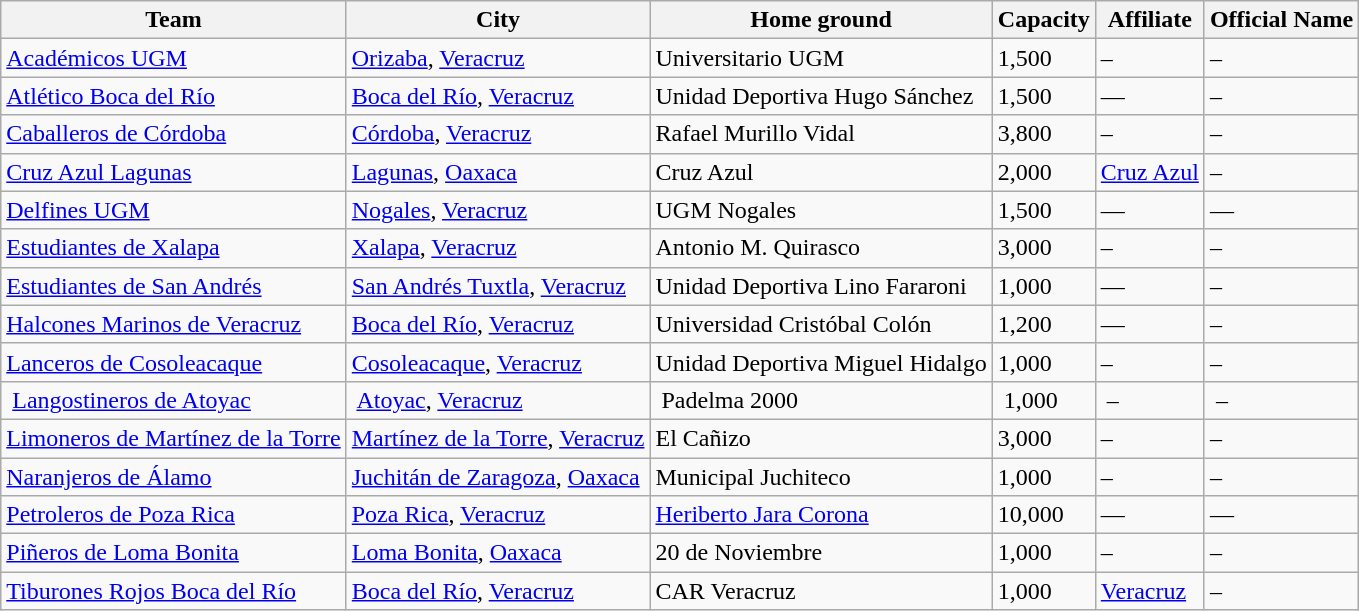<table class="wikitable sortable">
<tr>
<th>Team</th>
<th>City</th>
<th>Home ground</th>
<th>Capacity</th>
<th>Affiliate</th>
<th>Official Name</th>
</tr>
<tr>
<td><a href='#'>Académicos UGM</a></td>
<td><a href='#'>Orizaba</a>, <a href='#'>Veracruz</a></td>
<td>Universitario UGM</td>
<td>1,500</td>
<td>–</td>
<td>–</td>
</tr>
<tr>
<td><a href='#'>Atlético Boca del Río</a></td>
<td><a href='#'>Boca del Río</a>, <a href='#'>Veracruz</a></td>
<td>Unidad Deportiva Hugo Sánchez</td>
<td>1,500</td>
<td>—</td>
<td>–</td>
</tr>
<tr>
<td><a href='#'>Caballeros de Córdoba</a></td>
<td><a href='#'>Córdoba</a>, <a href='#'>Veracruz</a></td>
<td>Rafael Murillo Vidal</td>
<td>3,800</td>
<td>–</td>
<td>–</td>
</tr>
<tr>
<td><a href='#'>Cruz Azul Lagunas</a></td>
<td><a href='#'>Lagunas</a>, <a href='#'>Oaxaca</a></td>
<td>Cruz Azul</td>
<td>2,000</td>
<td><a href='#'>Cruz Azul</a></td>
<td>–</td>
</tr>
<tr>
<td><a href='#'>Delfines UGM</a></td>
<td><a href='#'>Nogales</a>, <a href='#'>Veracruz</a></td>
<td>UGM Nogales</td>
<td>1,500</td>
<td>—</td>
<td>—</td>
</tr>
<tr>
<td><a href='#'>Estudiantes de Xalapa</a></td>
<td><a href='#'>Xalapa</a>, <a href='#'>Veracruz</a></td>
<td>Antonio M. Quirasco</td>
<td>3,000</td>
<td>–</td>
<td>–</td>
</tr>
<tr>
<td><a href='#'>Estudiantes de San Andrés</a></td>
<td><a href='#'>San Andrés Tuxtla</a>, <a href='#'>Veracruz</a></td>
<td>Unidad Deportiva Lino Fararoni</td>
<td>1,000</td>
<td>—</td>
<td>–</td>
</tr>
<tr>
<td><a href='#'>Halcones Marinos de Veracruz</a></td>
<td><a href='#'>Boca del Río</a>, <a href='#'>Veracruz</a></td>
<td>Universidad Cristóbal Colón</td>
<td>1,200</td>
<td>—</td>
<td>–</td>
</tr>
<tr>
<td><a href='#'>Lanceros de Cosoleacaque</a></td>
<td><a href='#'>Cosoleacaque</a>, <a href='#'>Veracruz</a></td>
<td>Unidad Deportiva Miguel Hidalgo</td>
<td>1,000</td>
<td>–</td>
<td>–</td>
</tr>
<tr>
<td> <a href='#'>Langostineros de Atoyac</a> </td>
<td> <a href='#'>Atoyac</a>, <a href='#'>Veracruz</a> </td>
<td> Padelma 2000</td>
<td> 1,000</td>
<td> – </td>
<td> –</td>
</tr>
<tr>
<td><a href='#'>Limoneros de Martínez de la Torre</a></td>
<td><a href='#'>Martínez de la Torre</a>, <a href='#'>Veracruz</a></td>
<td>El Cañizo</td>
<td>3,000</td>
<td>–</td>
<td>–</td>
</tr>
<tr>
<td><a href='#'>Naranjeros de Álamo</a></td>
<td><a href='#'>Juchitán de Zaragoza</a>, <a href='#'>Oaxaca</a></td>
<td>Municipal Juchiteco</td>
<td>1,000</td>
<td>–</td>
<td>–</td>
</tr>
<tr>
<td><a href='#'>Petroleros de Poza Rica</a></td>
<td><a href='#'>Poza Rica</a>, <a href='#'>Veracruz</a></td>
<td><a href='#'>Heriberto Jara Corona</a></td>
<td>10,000</td>
<td>—</td>
<td>—</td>
</tr>
<tr>
<td><a href='#'>Piñeros de Loma Bonita</a></td>
<td><a href='#'>Loma Bonita</a>, <a href='#'>Oaxaca</a></td>
<td>20 de Noviembre</td>
<td>1,000</td>
<td>–</td>
<td>–</td>
</tr>
<tr>
<td><a href='#'>Tiburones Rojos Boca del Río</a></td>
<td><a href='#'>Boca del Río</a>, <a href='#'>Veracruz</a></td>
<td>CAR Veracruz</td>
<td>1,000</td>
<td><a href='#'>Veracruz</a></td>
<td>–</td>
</tr>
</table>
